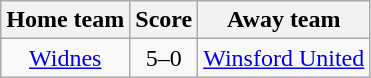<table class="wikitable" style="text-align: center">
<tr>
<th>Home team</th>
<th>Score</th>
<th>Away team</th>
</tr>
<tr>
<td><a href='#'>Widnes</a></td>
<td>5–0</td>
<td><a href='#'>Winsford United</a></td>
</tr>
</table>
